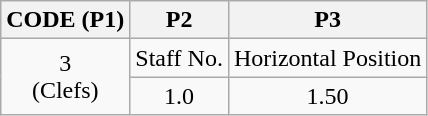<table class="wikitable" style="text-align: center">
<tr>
<th>CODE (P1)</th>
<th>P2</th>
<th>P3</th>
</tr>
<tr>
<td rowspan="2">3<br>(Clefs)</td>
<td>Staff No.</td>
<td>Horizontal Position</td>
</tr>
<tr>
<td>1.0</td>
<td>1.50</td>
</tr>
</table>
